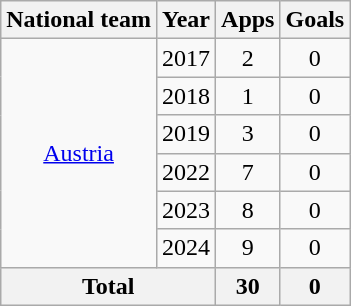<table class="wikitable" style="text-align: center;">
<tr>
<th>National team</th>
<th>Year</th>
<th>Apps</th>
<th>Goals</th>
</tr>
<tr>
<td rowspan="6"><a href='#'>Austria</a></td>
<td>2017</td>
<td>2</td>
<td>0</td>
</tr>
<tr>
<td>2018</td>
<td>1</td>
<td>0</td>
</tr>
<tr>
<td>2019</td>
<td>3</td>
<td>0</td>
</tr>
<tr>
<td>2022</td>
<td>7</td>
<td>0</td>
</tr>
<tr>
<td>2023</td>
<td>8</td>
<td>0</td>
</tr>
<tr>
<td>2024</td>
<td>9</td>
<td>0</td>
</tr>
<tr>
<th colspan="2">Total</th>
<th>30</th>
<th>0</th>
</tr>
</table>
